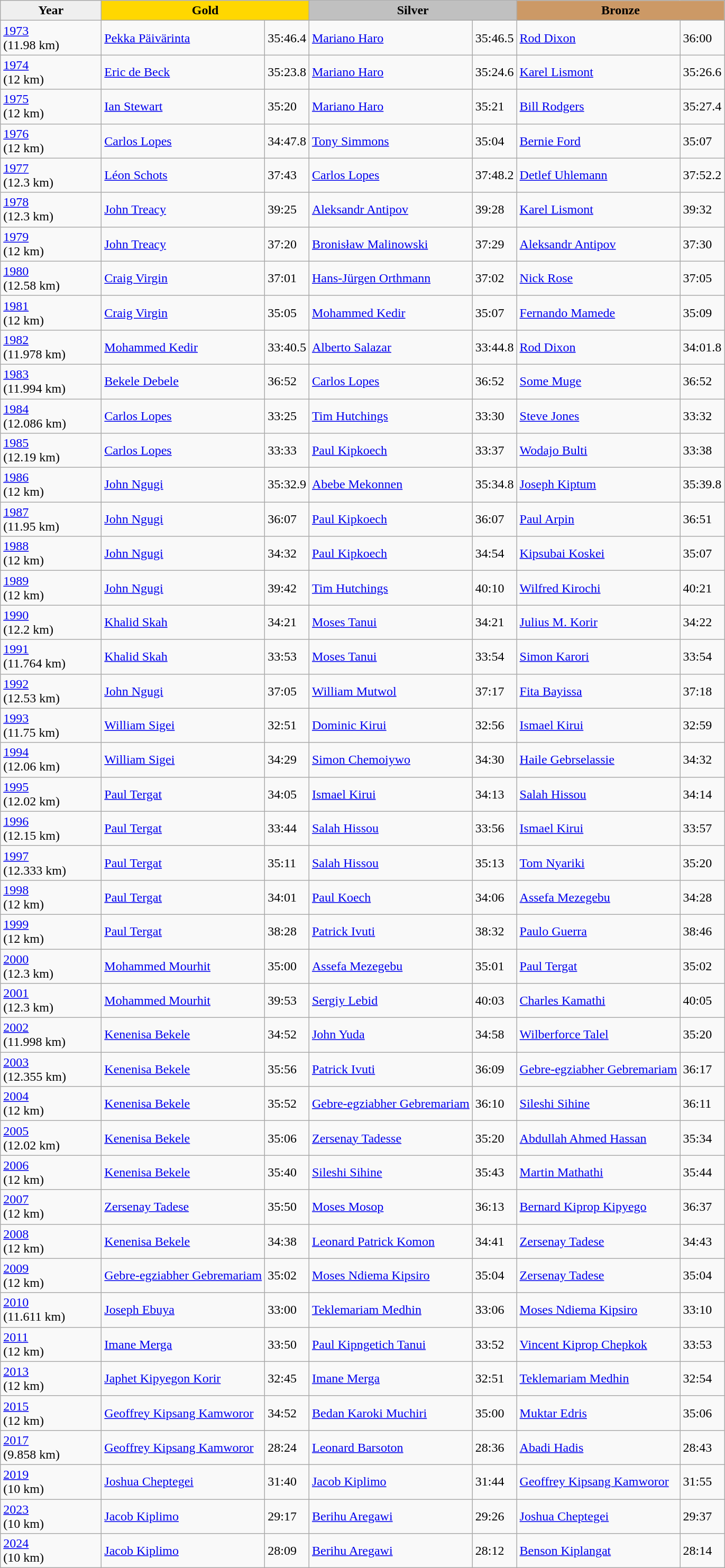<table class="wikitable" style="font-size:100%">
<tr align=center>
<th scope=col style="width:120px; background: #efefef;">Year</th>
<th scope=col colspan=2 style="width:200px; background: gold;">Gold</th>
<th scope=col colspan=2 style="width:200px; background: silver;">Silver</th>
<th scope=col colspan=2 style="width:200px; background: #cc9966;">Bronze</th>
</tr>
<tr>
<td><a href='#'>1973</a><br>(11.98 km)</td>
<td><a href='#'>Pekka Päivärinta</a><br></td>
<td>35:46.4</td>
<td><a href='#'>Mariano Haro</a><br></td>
<td>35:46.5</td>
<td><a href='#'>Rod Dixon</a><br></td>
<td>36:00</td>
</tr>
<tr>
<td><a href='#'>1974</a><br>(12 km)</td>
<td><a href='#'>Eric de Beck</a><br></td>
<td>35:23.8</td>
<td><a href='#'>Mariano Haro</a><br></td>
<td>35:24.6</td>
<td><a href='#'>Karel Lismont</a><br></td>
<td>35:26.6</td>
</tr>
<tr>
<td><a href='#'>1975</a><br>(12 km)</td>
<td><a href='#'>Ian Stewart</a><br></td>
<td>35:20</td>
<td><a href='#'>Mariano Haro</a><br></td>
<td>35:21</td>
<td><a href='#'>Bill Rodgers</a><br></td>
<td>35:27.4</td>
</tr>
<tr>
<td><a href='#'>1976</a><br>(12 km)</td>
<td><a href='#'>Carlos Lopes</a><br></td>
<td>34:47.8</td>
<td><a href='#'>Tony Simmons</a><br></td>
<td>35:04</td>
<td><a href='#'>Bernie Ford</a><br></td>
<td>35:07</td>
</tr>
<tr>
<td><a href='#'>1977</a><br>(12.3 km)</td>
<td><a href='#'>Léon Schots</a><br></td>
<td>37:43</td>
<td><a href='#'>Carlos Lopes</a><br></td>
<td>37:48.2</td>
<td><a href='#'>Detlef Uhlemann</a><br></td>
<td>37:52.2</td>
</tr>
<tr>
<td><a href='#'>1978</a><br>(12.3 km)</td>
<td><a href='#'>John Treacy</a><br></td>
<td>39:25</td>
<td><a href='#'>Aleksandr Antipov</a><br></td>
<td>39:28</td>
<td><a href='#'>Karel Lismont</a><br></td>
<td>39:32</td>
</tr>
<tr>
<td><a href='#'>1979</a><br>(12 km)</td>
<td><a href='#'>John Treacy</a><br></td>
<td>37:20</td>
<td><a href='#'>Bronisław Malinowski</a><br></td>
<td>37:29</td>
<td><a href='#'>Aleksandr Antipov</a><br></td>
<td>37:30</td>
</tr>
<tr>
<td><a href='#'>1980</a><br>(12.58 km)</td>
<td><a href='#'>Craig Virgin</a><br></td>
<td>37:01</td>
<td><a href='#'>Hans-Jürgen Orthmann</a><br></td>
<td>37:02</td>
<td><a href='#'>Nick Rose</a><br></td>
<td>37:05</td>
</tr>
<tr>
<td><a href='#'>1981</a><br>(12 km)</td>
<td><a href='#'>Craig Virgin</a><br></td>
<td>35:05</td>
<td><a href='#'>Mohammed Kedir</a><br></td>
<td>35:07</td>
<td><a href='#'>Fernando Mamede</a><br></td>
<td>35:09</td>
</tr>
<tr>
<td><a href='#'>1982</a><br>(11.978 km)</td>
<td><a href='#'>Mohammed Kedir</a><br></td>
<td>33:40.5</td>
<td><a href='#'>Alberto Salazar</a><br></td>
<td>33:44.8</td>
<td><a href='#'>Rod Dixon</a><br></td>
<td>34:01.8</td>
</tr>
<tr>
<td><a href='#'>1983</a><br>(11.994 km)</td>
<td><a href='#'>Bekele Debele</a><br></td>
<td>36:52</td>
<td><a href='#'>Carlos Lopes</a><br></td>
<td>36:52</td>
<td><a href='#'>Some Muge</a><br></td>
<td>36:52</td>
</tr>
<tr>
<td><a href='#'>1984</a><br>(12.086 km)</td>
<td><a href='#'>Carlos Lopes</a><br></td>
<td>33:25</td>
<td><a href='#'>Tim Hutchings</a><br></td>
<td>33:30</td>
<td><a href='#'>Steve Jones</a><br></td>
<td>33:32</td>
</tr>
<tr>
<td><a href='#'>1985</a><br>(12.19 km)</td>
<td><a href='#'>Carlos Lopes</a><br></td>
<td>33:33</td>
<td><a href='#'>Paul Kipkoech</a><br></td>
<td>33:37</td>
<td><a href='#'>Wodajo Bulti</a><br></td>
<td>33:38</td>
</tr>
<tr>
<td><a href='#'>1986</a><br>(12 km)</td>
<td><a href='#'>John Ngugi</a><br></td>
<td>35:32.9</td>
<td><a href='#'>Abebe Mekonnen</a><br></td>
<td>35:34.8</td>
<td><a href='#'>Joseph Kiptum</a><br></td>
<td>35:39.8</td>
</tr>
<tr>
<td><a href='#'>1987</a><br>(11.95 km)</td>
<td><a href='#'>John Ngugi</a><br></td>
<td>36:07</td>
<td><a href='#'>Paul Kipkoech</a><br></td>
<td>36:07</td>
<td><a href='#'>Paul Arpin</a><br></td>
<td>36:51</td>
</tr>
<tr>
<td><a href='#'>1988</a><br>(12 km)</td>
<td><a href='#'>John Ngugi</a><br></td>
<td>34:32</td>
<td><a href='#'>Paul Kipkoech</a><br></td>
<td>34:54</td>
<td><a href='#'>Kipsubai Koskei</a><br></td>
<td>35:07</td>
</tr>
<tr>
<td><a href='#'>1989</a><br>(12 km)</td>
<td><a href='#'>John Ngugi</a><br></td>
<td>39:42</td>
<td><a href='#'>Tim Hutchings</a><br></td>
<td>40:10</td>
<td><a href='#'>Wilfred Kirochi</a><br></td>
<td>40:21</td>
</tr>
<tr>
<td><a href='#'>1990</a><br>(12.2 km)</td>
<td><a href='#'>Khalid Skah</a><br></td>
<td>34:21</td>
<td><a href='#'>Moses Tanui</a><br></td>
<td>34:21</td>
<td><a href='#'>Julius M. Korir</a><br></td>
<td>34:22</td>
</tr>
<tr>
<td><a href='#'>1991</a><br>(11.764 km)</td>
<td><a href='#'>Khalid Skah</a><br></td>
<td>33:53</td>
<td><a href='#'>Moses Tanui</a><br></td>
<td>33:54</td>
<td><a href='#'>Simon Karori</a><br></td>
<td>33:54</td>
</tr>
<tr>
<td><a href='#'>1992</a><br>(12.53 km)</td>
<td><a href='#'>John Ngugi</a><br></td>
<td>37:05</td>
<td><a href='#'>William Mutwol</a><br></td>
<td>37:17</td>
<td><a href='#'>Fita Bayissa</a><br></td>
<td>37:18</td>
</tr>
<tr>
<td><a href='#'>1993</a><br>(11.75 km)</td>
<td><a href='#'>William Sigei</a><br></td>
<td>32:51</td>
<td><a href='#'>Dominic Kirui</a><br></td>
<td>32:56</td>
<td><a href='#'>Ismael Kirui</a><br></td>
<td>32:59</td>
</tr>
<tr>
<td><a href='#'>1994</a><br>(12.06 km)</td>
<td><a href='#'>William Sigei</a><br></td>
<td>34:29</td>
<td><a href='#'>Simon Chemoiywo</a><br></td>
<td>34:30</td>
<td><a href='#'>Haile Gebrselassie</a><br></td>
<td>34:32</td>
</tr>
<tr>
<td><a href='#'>1995</a><br>(12.02 km)</td>
<td><a href='#'>Paul Tergat</a><br></td>
<td>34:05</td>
<td><a href='#'>Ismael Kirui</a><br></td>
<td>34:13</td>
<td><a href='#'>Salah Hissou</a><br></td>
<td>34:14</td>
</tr>
<tr>
<td><a href='#'>1996</a><br>(12.15 km)</td>
<td><a href='#'>Paul Tergat</a><br></td>
<td>33:44</td>
<td><a href='#'>Salah Hissou</a><br></td>
<td>33:56</td>
<td><a href='#'>Ismael Kirui</a><br></td>
<td>33:57</td>
</tr>
<tr>
<td><a href='#'>1997</a><br>(12.333 km)</td>
<td><a href='#'>Paul Tergat</a><br></td>
<td>35:11</td>
<td><a href='#'>Salah Hissou</a><br></td>
<td>35:13</td>
<td><a href='#'>Tom Nyariki</a><br></td>
<td>35:20</td>
</tr>
<tr>
<td><a href='#'>1998</a><br>(12 km)</td>
<td><a href='#'>Paul Tergat</a><br></td>
<td>34:01</td>
<td><a href='#'>Paul Koech</a><br></td>
<td>34:06</td>
<td><a href='#'>Assefa Mezegebu</a><br></td>
<td>34:28</td>
</tr>
<tr>
<td><a href='#'>1999</a><br>(12 km)</td>
<td><a href='#'>Paul Tergat</a><br></td>
<td>38:28</td>
<td><a href='#'>Patrick Ivuti</a><br></td>
<td>38:32</td>
<td><a href='#'>Paulo Guerra</a><br></td>
<td>38:46</td>
</tr>
<tr>
<td><a href='#'>2000</a><br>(12.3 km)</td>
<td><a href='#'>Mohammed Mourhit</a><br></td>
<td>35:00</td>
<td><a href='#'>Assefa Mezegebu</a><br></td>
<td>35:01</td>
<td><a href='#'>Paul Tergat</a><br></td>
<td>35:02</td>
</tr>
<tr>
<td><a href='#'>2001</a><br>(12.3 km)</td>
<td><a href='#'>Mohammed Mourhit</a><br></td>
<td>39:53</td>
<td><a href='#'>Sergiy Lebid</a><br></td>
<td>40:03</td>
<td><a href='#'>Charles Kamathi</a><br></td>
<td>40:05</td>
</tr>
<tr>
<td><a href='#'>2002</a><br>(11.998 km)</td>
<td><a href='#'>Kenenisa Bekele</a><br></td>
<td>34:52</td>
<td><a href='#'>John Yuda</a><br></td>
<td>34:58</td>
<td><a href='#'>Wilberforce Talel</a><br></td>
<td>35:20</td>
</tr>
<tr>
<td><a href='#'>2003</a><br>(12.355 km)</td>
<td><a href='#'>Kenenisa Bekele</a><br></td>
<td>35:56</td>
<td><a href='#'>Patrick Ivuti</a><br></td>
<td>36:09</td>
<td><a href='#'>Gebre-egziabher Gebremariam</a><br></td>
<td>36:17</td>
</tr>
<tr>
<td><a href='#'>2004</a><br>(12 km)</td>
<td><a href='#'>Kenenisa Bekele</a><br></td>
<td>35:52</td>
<td><a href='#'>Gebre-egziabher Gebremariam</a><br></td>
<td>36:10</td>
<td><a href='#'>Sileshi Sihine</a><br></td>
<td>36:11</td>
</tr>
<tr>
<td><a href='#'>2005</a><br>(12.02 km)</td>
<td><a href='#'>Kenenisa Bekele</a><br></td>
<td>35:06</td>
<td><a href='#'>Zersenay Tadesse</a><br></td>
<td>35:20</td>
<td><a href='#'>Abdullah Ahmed Hassan</a><br></td>
<td>35:34</td>
</tr>
<tr>
<td><a href='#'>2006</a><br>(12 km)</td>
<td><a href='#'>Kenenisa Bekele</a><br></td>
<td>35:40</td>
<td><a href='#'>Sileshi Sihine</a><br></td>
<td>35:43</td>
<td><a href='#'>Martin Mathathi</a><br></td>
<td>35:44</td>
</tr>
<tr>
<td><a href='#'>2007</a><br>(12 km)</td>
<td><a href='#'>Zersenay Tadese</a><br></td>
<td>35:50</td>
<td><a href='#'>Moses Mosop</a><br></td>
<td>36:13</td>
<td><a href='#'>Bernard Kiprop Kipyego</a><br></td>
<td>36:37</td>
</tr>
<tr>
<td><a href='#'>2008</a><br>(12 km)</td>
<td><a href='#'>Kenenisa Bekele</a><br></td>
<td>34:38</td>
<td><a href='#'>Leonard Patrick Komon</a><br></td>
<td>34:41</td>
<td><a href='#'>Zersenay Tadese</a><br></td>
<td>34:43</td>
</tr>
<tr>
<td><a href='#'>2009</a><br>(12 km)</td>
<td><a href='#'>Gebre-egziabher Gebremariam</a><br></td>
<td>35:02</td>
<td><a href='#'>Moses Ndiema Kipsiro</a><br></td>
<td>35:04</td>
<td><a href='#'>Zersenay Tadese</a><br></td>
<td>35:04</td>
</tr>
<tr>
<td><a href='#'>2010</a><br>(11.611 km)</td>
<td><a href='#'>Joseph Ebuya</a><br></td>
<td>33:00</td>
<td><a href='#'>Teklemariam Medhin</a><br></td>
<td>33:06</td>
<td><a href='#'>Moses Ndiema Kipsiro</a><br></td>
<td>33:10</td>
</tr>
<tr>
<td><a href='#'>2011</a><br>(12 km)</td>
<td><a href='#'>Imane Merga</a><br></td>
<td>33:50</td>
<td><a href='#'>Paul Kipngetich Tanui</a><br></td>
<td>33:52</td>
<td><a href='#'>Vincent Kiprop Chepkok</a><br></td>
<td>33:53</td>
</tr>
<tr>
<td><a href='#'>2013</a><br>(12 km)</td>
<td><a href='#'>Japhet Kipyegon Korir</a><br></td>
<td>32:45</td>
<td><a href='#'>Imane Merga</a><br></td>
<td>32:51</td>
<td><a href='#'>Teklemariam Medhin</a><br></td>
<td>32:54</td>
</tr>
<tr>
<td><a href='#'>2015</a><br>(12 km)</td>
<td><a href='#'>Geoffrey Kipsang Kamworor</a><br></td>
<td>34:52</td>
<td><a href='#'>Bedan Karoki Muchiri</a><br></td>
<td>35:00</td>
<td><a href='#'>Muktar Edris</a><br></td>
<td>35:06</td>
</tr>
<tr>
<td><a href='#'>2017</a><br>(9.858 km)</td>
<td><a href='#'>Geoffrey Kipsang Kamworor</a><br></td>
<td>28:24</td>
<td><a href='#'>Leonard Barsoton</a><br></td>
<td>28:36</td>
<td><a href='#'>Abadi Hadis</a><br></td>
<td>28:43</td>
</tr>
<tr>
<td><a href='#'>2019</a><br>(10 km)</td>
<td><a href='#'>Joshua Cheptegei</a><br></td>
<td>31:40</td>
<td><a href='#'>Jacob Kiplimo</a><br></td>
<td>31:44</td>
<td><a href='#'>Geoffrey Kipsang Kamworor</a><br></td>
<td>31:55</td>
</tr>
<tr>
<td><a href='#'>2023</a><br>(10 km)</td>
<td><a href='#'>Jacob Kiplimo</a><br></td>
<td>29:17</td>
<td><a href='#'>Berihu Aregawi</a><br></td>
<td>29:26</td>
<td><a href='#'>Joshua Cheptegei</a><br></td>
<td>29:37</td>
</tr>
<tr>
<td><a href='#'>2024</a><br>(10 km)</td>
<td><a href='#'>Jacob Kiplimo</a><br></td>
<td>28:09</td>
<td><a href='#'>Berihu Aregawi</a><br></td>
<td>28:12</td>
<td><a href='#'>Benson Kiplangat</a><br></td>
<td>28:14</td>
</tr>
</table>
